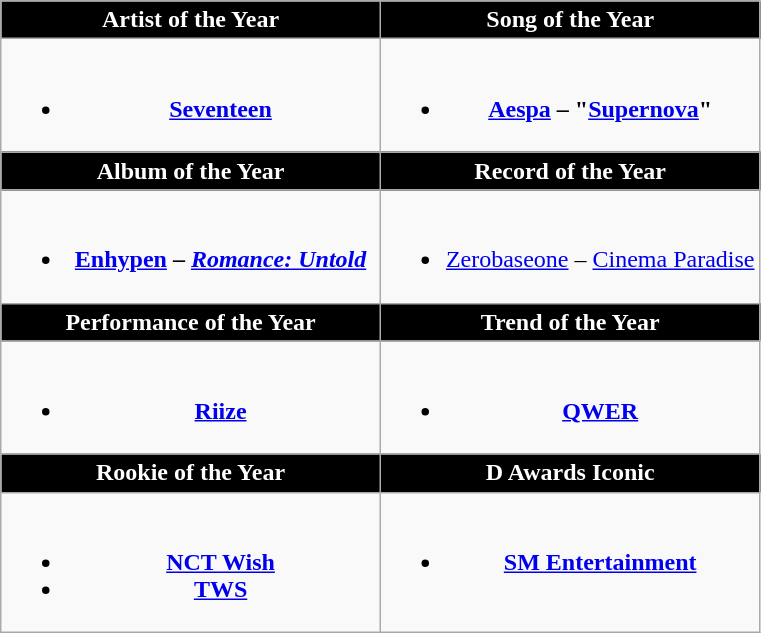<table class="wikitable" style="text-align:center">
<tr>
<th scope="col" style="background:black; color:white; width:50%">Artist of the Year</th>
<th scope="col" style="background:black; color:white; width:50%">Song of the Year</th>
</tr>
<tr>
<td style="vertical-align:top"><br><ul><li><strong><a href='#'>Seventeen</a></strong></li></ul></td>
<td style="vertical-align:top"><br><ul><li><strong><a href='#'>Aespa</a> – "<a href='#'>Supernova</a>"</strong></li></ul></td>
</tr>
<tr>
<th scope="col" style="background:black; color:white; width:50%">Album of the Year</th>
<th scope="col" style="background:black; color:white; width:50%">Record of the Year</th>
</tr>
<tr>
<td style="vertical-align:top"><br><ul><li><strong><a href='#'>Enhypen</a> – <em><a href='#'>Romance: Untold</a><strong><em></li></ul></td>
<td style="vertical-align:top"><br><ul><li></strong><a href='#'>Zerobaseone</a> – </em><a href='#'>Cinema Paradise</a></em></strong></li></ul></td>
</tr>
<tr>
<th scope="col" style="background:black; color:white; width:50%">Performance of the Year</th>
<th scope="col" style="background:black; color:white; width:50%">Trend of the Year</th>
</tr>
<tr>
<td style="vertical-align:top"><br><ul><li><strong><a href='#'>Riize</a></strong></li></ul></td>
<td style="vertical-align:top"><br><ul><li><strong><a href='#'>QWER</a></strong></li></ul></td>
</tr>
<tr>
<th scope="col" style="background:black; color:white; width:50%">Rookie of the Year</th>
<th scope="col" style="background:black; color:white; width:50%">D Awards Iconic</th>
</tr>
<tr>
<td style="vertical-align:top"><br><ul><li><strong><a href='#'>NCT Wish</a></strong></li><li><strong><a href='#'>TWS</a></strong></li></ul></td>
<td style="vertical-align:top"><br><ul><li><strong><a href='#'>SM Entertainment</a></strong></li></ul></td>
</tr>
</table>
